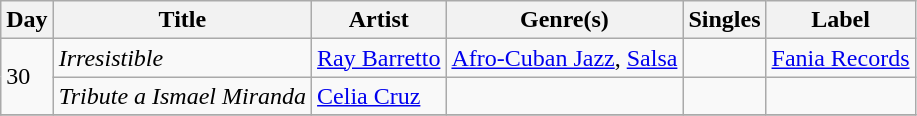<table class="wikitable sortable" style="text-align: left;">
<tr>
<th>Day</th>
<th>Title</th>
<th>Artist</th>
<th>Genre(s)</th>
<th>Singles</th>
<th>Label</th>
</tr>
<tr>
<td rowspan="2">30</td>
<td><em>Irresistible</em></td>
<td><a href='#'>Ray Barretto</a></td>
<td><a href='#'>Afro-Cuban Jazz</a>, <a href='#'>Salsa</a></td>
<td></td>
<td><a href='#'>Fania Records</a></td>
</tr>
<tr>
<td><em>Tribute a Ismael Miranda</em></td>
<td><a href='#'>Celia Cruz</a></td>
<td></td>
<td></td>
<td></td>
</tr>
<tr>
</tr>
</table>
